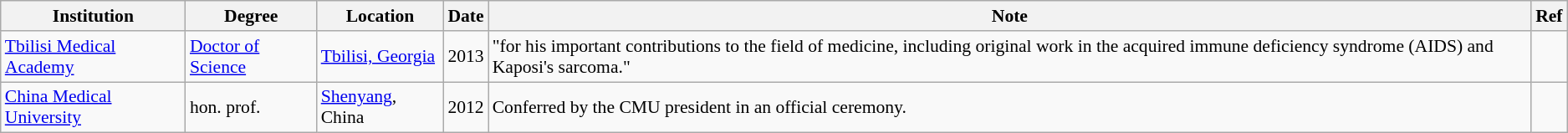<table class="wikitable sortable" style="font-size: 90%;">
<tr>
<th>Institution</th>
<th>Degree</th>
<th>Location</th>
<th>Date</th>
<th class="unsortable">Note</th>
<th class="unsortable">Ref</th>
</tr>
<tr>
<td><a href='#'>Tbilisi Medical Academy</a></td>
<td><a href='#'>Doctor of Science</a></td>
<td> <a href='#'>Tbilisi, Georgia</a></td>
<td align=center>2013</td>
<td>"for his important contributions to the field of medicine, including original work in the acquired immune deficiency syndrome (AIDS) and Kaposi's sarcoma."</td>
<td></td>
</tr>
<tr>
<td><a href='#'>China Medical University</a></td>
<td>hon. prof.</td>
<td> <a href='#'>Shenyang</a>, China</td>
<td align=center>2012</td>
<td>Conferred by the CMU president in an official ceremony.</td>
<td></td>
</tr>
</table>
